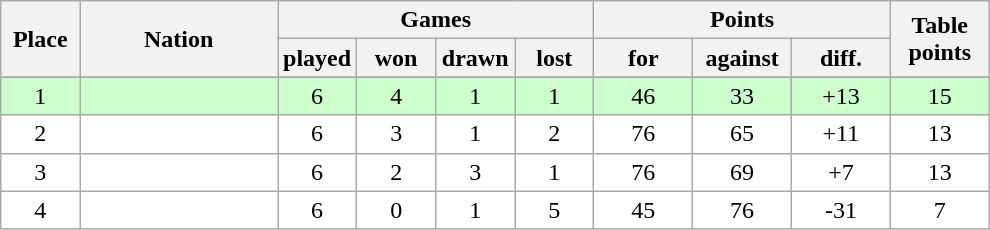<table class="wikitable">
<tr>
<th rowspan=2 width="8%">Place</th>
<th rowspan=2 width="20%">Nation</th>
<th colspan=4 width="32%">Games</th>
<th colspan=3 width="30%">Points</th>
<th rowspan=2 width="10%">Table<br>points</th>
</tr>
<tr>
<th width="8%">played</th>
<th width="8%">won</th>
<th width="8%">drawn</th>
<th width="8%">lost</th>
<th width="10%">for</th>
<th width="10%">against</th>
<th width="10%">diff.</th>
</tr>
<tr>
</tr>
<tr bgcolor=#ccffcc align=center>
<td>1</td>
<td align=left><strong></strong></td>
<td>6</td>
<td>4</td>
<td>1</td>
<td>1</td>
<td>46</td>
<td>33</td>
<td>+13</td>
<td>15</td>
</tr>
<tr bgcolor=#ffffff align=center>
<td>2</td>
<td align=left></td>
<td>6</td>
<td>3</td>
<td>1</td>
<td>2</td>
<td>76</td>
<td>65</td>
<td>+11</td>
<td>13</td>
</tr>
<tr bgcolor=#ffffff align=center>
<td>3</td>
<td align=left></td>
<td>6</td>
<td>2</td>
<td>3</td>
<td>1</td>
<td>76</td>
<td>69</td>
<td>+7</td>
<td>13</td>
</tr>
<tr bgcolor=#ffffff align=center>
<td>4</td>
<td align=left></td>
<td>6</td>
<td>0</td>
<td>1</td>
<td>5</td>
<td>45</td>
<td>76</td>
<td>-31</td>
<td>7</td>
</tr>
</table>
